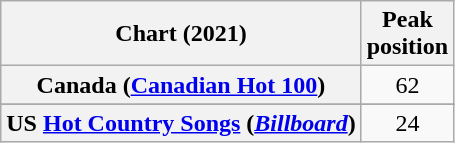<table class="wikitable sortable plainrowheaders" style="text-align:center;">
<tr>
<th scope="col">Chart (2021)</th>
<th scope="col">Peak<br>position</th>
</tr>
<tr>
<th scope="row">Canada (<a href='#'>Canadian Hot 100</a>)</th>
<td>62</td>
</tr>
<tr>
</tr>
<tr>
</tr>
<tr>
<th scope="row">US <a href='#'>Hot Country Songs</a> (<em><a href='#'>Billboard</a></em>)</th>
<td>24</td>
</tr>
</table>
